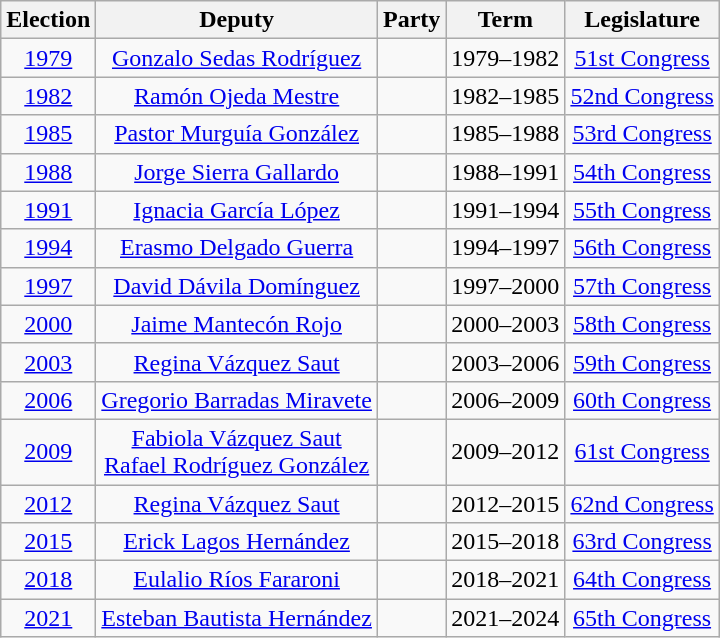<table class="wikitable" style="text-align: center">
<tr>
<th>Election</th>
<th>Deputy</th>
<th>Party</th>
<th>Term</th>
<th>Legislature</th>
</tr>
<tr>
<td><a href='#'>1979</a></td>
<td><a href='#'>Gonzalo Sedas Rodríguez</a></td>
<td></td>
<td>1979–1982</td>
<td><a href='#'>51st Congress</a></td>
</tr>
<tr>
<td><a href='#'>1982</a></td>
<td><a href='#'>Ramón Ojeda Mestre</a></td>
<td></td>
<td>1982–1985</td>
<td><a href='#'>52nd Congress</a></td>
</tr>
<tr>
<td><a href='#'>1985</a></td>
<td><a href='#'>Pastor Murguía González</a></td>
<td></td>
<td>1985–1988</td>
<td><a href='#'>53rd Congress</a></td>
</tr>
<tr>
<td><a href='#'>1988</a></td>
<td><a href='#'>Jorge Sierra Gallardo</a></td>
<td></td>
<td>1988–1991</td>
<td><a href='#'>54th Congress</a></td>
</tr>
<tr>
<td><a href='#'>1991</a></td>
<td><a href='#'>Ignacia García López</a></td>
<td></td>
<td>1991–1994</td>
<td><a href='#'>55th Congress</a></td>
</tr>
<tr>
<td><a href='#'>1994</a></td>
<td><a href='#'>Erasmo Delgado Guerra</a></td>
<td></td>
<td>1994–1997</td>
<td><a href='#'>56th Congress</a></td>
</tr>
<tr>
<td><a href='#'>1997</a></td>
<td><a href='#'>David Dávila Domínguez</a></td>
<td></td>
<td>1997–2000</td>
<td><a href='#'>57th Congress</a></td>
</tr>
<tr>
<td><a href='#'>2000</a></td>
<td><a href='#'>Jaime Mantecón Rojo</a></td>
<td></td>
<td>2000–2003</td>
<td><a href='#'>58th Congress</a></td>
</tr>
<tr>
<td><a href='#'>2003</a></td>
<td><a href='#'>Regina Vázquez Saut</a></td>
<td></td>
<td>2003–2006</td>
<td><a href='#'>59th Congress</a></td>
</tr>
<tr>
<td><a href='#'>2006</a></td>
<td><a href='#'>Gregorio Barradas Miravete</a></td>
<td></td>
<td>2006–2009</td>
<td><a href='#'>60th Congress</a></td>
</tr>
<tr>
<td><a href='#'>2009</a></td>
<td><a href='#'>Fabiola Vázquez Saut</a><br><a href='#'>Rafael Rodríguez González</a></td>
<td></td>
<td>2009–2012</td>
<td><a href='#'>61st Congress</a></td>
</tr>
<tr>
<td><a href='#'>2012</a></td>
<td><a href='#'>Regina Vázquez Saut</a></td>
<td></td>
<td>2012–2015</td>
<td><a href='#'>62nd Congress</a></td>
</tr>
<tr>
<td><a href='#'>2015</a></td>
<td><a href='#'>Erick Lagos Hernández</a></td>
<td></td>
<td>2015–2018</td>
<td><a href='#'>63rd Congress</a></td>
</tr>
<tr>
<td><a href='#'>2018</a></td>
<td><a href='#'>Eulalio Ríos Fararoni</a></td>
<td></td>
<td>2018–2021</td>
<td><a href='#'>64th Congress</a></td>
</tr>
<tr>
<td><a href='#'>2021</a></td>
<td><a href='#'>Esteban Bautista Hernández</a></td>
<td></td>
<td>2021–2024</td>
<td><a href='#'>65th Congress</a></td>
</tr>
</table>
